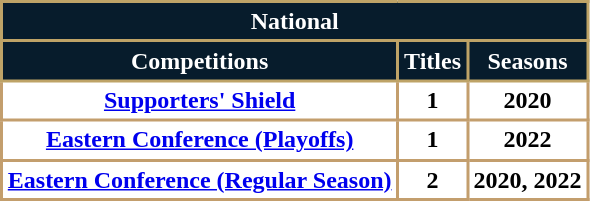<table class="wikitable">
<tr>
<th style="background:#071C2C; color:#FFF; border:2px solid #BEA367;" scope="col"colspan="3">National</th>
</tr>
<tr>
<th style="background:#071C2C; color:#FFF; border:2px solid #BEA367;" scope="col""width:260px">Competitions</th>
<th style="background:#071C2C; color:#FFF; border:2px solid #BEA367;" scope="col""width:80px">Titles</th>
<th style="background:#071C2C; color:#FFF; border:2px solid #BEA367;" scope="col""width:380px">Seasons</th>
</tr>
<tr>
<th style="background:#FFF; color:#000; border:2px solid #C39E6D;" scope="col""text-align:center"><a href='#'>Supporters' Shield</a></th>
<th style="background:#FFF; color:#000; border:2px solid #C39E6D;" scope="col">1</th>
<th style="background:#FFF; color:#000; border:2px solid #C39E6D;" scope="col""text-align:center">2020</th>
</tr>
<tr>
<th style="background:#FFF; color:#000; border:2px solid #C39E6D;" scope="col""text-align:center"><a href='#'>Eastern Conference (Playoffs)</a></th>
<th style="background:#FFF; color:#000; border:2px solid #C39E6D;" scope="col">1</th>
<th style="background:#FFF; color:#000; border:2px solid #C39E6D;" scope="col""text-align:center">2022</th>
</tr>
<tr>
<th style="background:#FFF; color:#000; border:2px solid #C39E6D;" scope="col""text-align:center"><a href='#'>Eastern Conference (Regular Season)</a></th>
<th style="background:#FFF; color:#000; border:2px solid #C39E6D;" scope="col">2</th>
<th style="background:#FFF; color:#000; border:2px solid #C39E6D;" scope="col""text-align:center">2020, 2022</th>
</tr>
</table>
